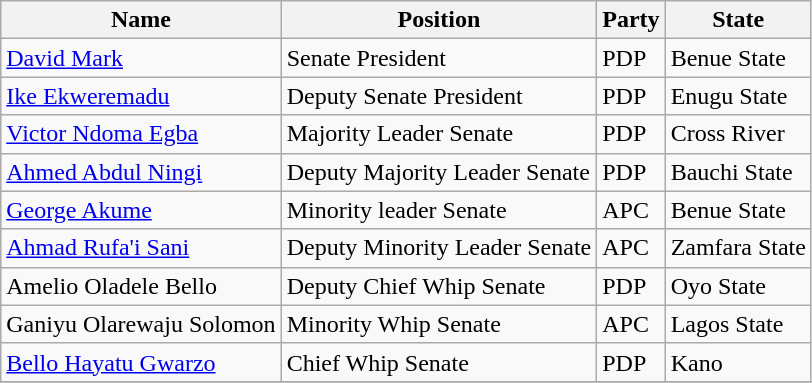<table class="wikitable">
<tr>
<th>Name</th>
<th>Position</th>
<th>Party</th>
<th>State</th>
</tr>
<tr>
<td><a href='#'>David Mark</a></td>
<td>Senate President</td>
<td>PDP</td>
<td>Benue State</td>
</tr>
<tr>
<td><a href='#'>Ike Ekweremadu</a></td>
<td>Deputy Senate President</td>
<td>PDP</td>
<td>Enugu State</td>
</tr>
<tr>
<td><a href='#'>Victor Ndoma Egba</a></td>
<td>Majority Leader Senate</td>
<td>PDP</td>
<td>Cross River</td>
</tr>
<tr>
<td><a href='#'>Ahmed Abdul Ningi</a></td>
<td>Deputy Majority Leader Senate</td>
<td>PDP</td>
<td>Bauchi State</td>
</tr>
<tr>
<td><a href='#'>George Akume</a></td>
<td>Minority leader Senate</td>
<td>APC</td>
<td>Benue State</td>
</tr>
<tr>
<td><a href='#'>Ahmad Rufa'i Sani</a></td>
<td>Deputy Minority Leader Senate</td>
<td>APC</td>
<td>Zamfara State</td>
</tr>
<tr>
<td>Amelio Oladele Bello</td>
<td>Deputy Chief Whip Senate</td>
<td>PDP</td>
<td>Oyo State</td>
</tr>
<tr>
<td>Ganiyu Olarewaju Solomon</td>
<td>Minority Whip Senate</td>
<td>APC</td>
<td>Lagos State</td>
</tr>
<tr>
<td><a href='#'>Bello Hayatu Gwarzo</a></td>
<td>Chief Whip Senate</td>
<td>PDP</td>
<td>Kano</td>
</tr>
<tr>
</tr>
</table>
